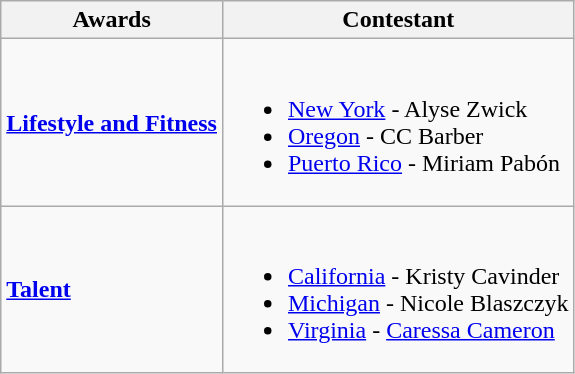<table class="wikitable">
<tr>
<th>Awards</th>
<th>Contestant</th>
</tr>
<tr>
<td><strong><a href='#'>Lifestyle and Fitness</a></strong></td>
<td><br><ul><li> <a href='#'>New York</a> - Alyse Zwick</li><li> <a href='#'>Oregon</a> - CC Barber</li><li> <a href='#'>Puerto Rico</a> - Miriam Pabón</li></ul></td>
</tr>
<tr>
<td><strong><a href='#'>Talent</a></strong></td>
<td><br><ul><li> <a href='#'>California</a> - Kristy Cavinder</li><li> <a href='#'>Michigan</a> - Nicole Blaszczyk</li><li> <a href='#'>Virginia</a> - <a href='#'>Caressa Cameron</a></li></ul></td>
</tr>
</table>
